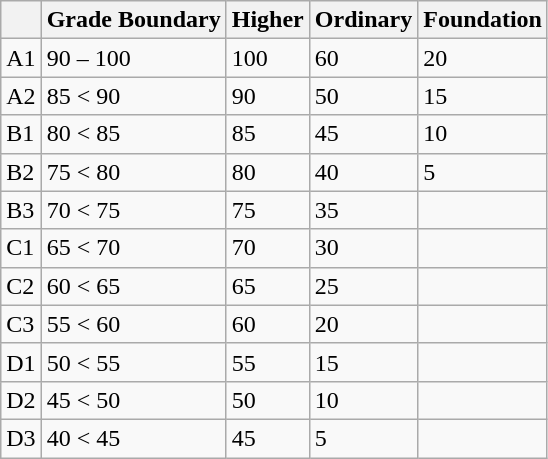<table class="wikitable floatright">
<tr>
<th></th>
<th>Grade Boundary</th>
<th>Higher</th>
<th>Ordinary</th>
<th>Foundation</th>
</tr>
<tr>
<td>A1</td>
<td>90 – 100</td>
<td>100</td>
<td>60</td>
<td>20</td>
</tr>
<tr>
<td>A2</td>
<td>85 < 90</td>
<td>90</td>
<td>50</td>
<td>15</td>
</tr>
<tr>
<td>B1</td>
<td>80 < 85</td>
<td>85</td>
<td>45</td>
<td>10</td>
</tr>
<tr>
<td>B2</td>
<td>75 < 80</td>
<td>80</td>
<td>40</td>
<td>5</td>
</tr>
<tr>
<td>B3</td>
<td>70 < 75</td>
<td>75</td>
<td>35</td>
<td></td>
</tr>
<tr>
<td>C1</td>
<td>65 < 70</td>
<td>70</td>
<td>30</td>
<td></td>
</tr>
<tr>
<td>C2</td>
<td>60 < 65</td>
<td>65</td>
<td>25</td>
<td></td>
</tr>
<tr>
<td>C3</td>
<td>55 < 60</td>
<td>60</td>
<td>20</td>
<td></td>
</tr>
<tr>
<td>D1</td>
<td>50 < 55</td>
<td>55</td>
<td>15</td>
<td></td>
</tr>
<tr>
<td>D2</td>
<td>45 < 50</td>
<td>50</td>
<td>10</td>
<td></td>
</tr>
<tr>
<td>D3</td>
<td>40 < 45</td>
<td>45</td>
<td>5</td>
<td></td>
</tr>
</table>
